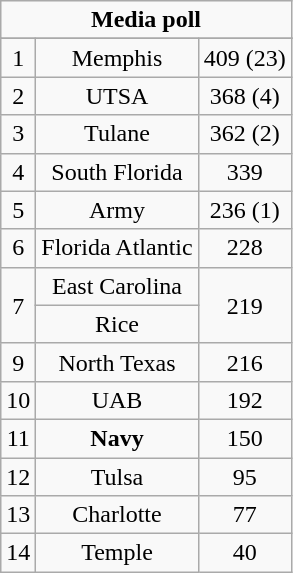<table class="wikitable">
<tr align="center">
<td align="center" Colspan="3"><strong>Media poll</strong></td>
</tr>
<tr align="center">
</tr>
<tr align="center">
<td>1</td>
<td>Memphis</td>
<td>409 (23)</td>
</tr>
<tr align="center">
<td>2</td>
<td>UTSA</td>
<td>368 (4)</td>
</tr>
<tr align="center">
<td>3</td>
<td>Tulane</td>
<td>362 (2)</td>
</tr>
<tr align="center">
<td>4</td>
<td>South Florida</td>
<td>339</td>
</tr>
<tr align="center">
<td>5</td>
<td>Army</td>
<td>236 (1)</td>
</tr>
<tr align="center">
<td>6</td>
<td>Florida Atlantic</td>
<td>228</td>
</tr>
<tr align="center">
<td rowspan="2">7</td>
<td>East Carolina</td>
<td rowspan="2">219</td>
</tr>
<tr align="center">
<td>Rice</td>
</tr>
<tr align="center">
<td>9</td>
<td>North Texas</td>
<td>216</td>
</tr>
<tr align="center">
<td>10</td>
<td>UAB</td>
<td>192</td>
</tr>
<tr align="center">
<td>11</td>
<td><strong>Navy</strong></td>
<td>150</td>
</tr>
<tr align="center">
<td>12</td>
<td>Tulsa</td>
<td>95</td>
</tr>
<tr align="center">
<td>13</td>
<td>Charlotte</td>
<td>77</td>
</tr>
<tr align="center">
<td>14</td>
<td>Temple</td>
<td>40</td>
</tr>
</table>
